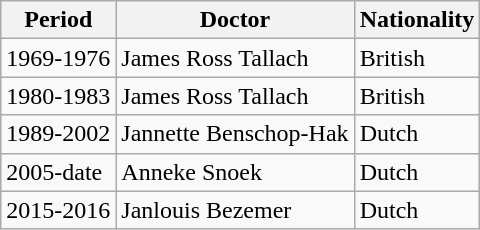<table class="wikitable">
<tr>
<th>Period</th>
<th>Doctor</th>
<th>Nationality</th>
</tr>
<tr>
<td>1969-1976</td>
<td>James Ross Tallach</td>
<td>British</td>
</tr>
<tr>
<td>1980-1983</td>
<td>James Ross Tallach</td>
<td>British</td>
</tr>
<tr>
<td>1989-2002</td>
<td>Jannette Benschop-Hak</td>
<td>Dutch</td>
</tr>
<tr>
<td>2005-date</td>
<td>Anneke Snoek</td>
<td>Dutch</td>
</tr>
<tr>
<td>2015-2016</td>
<td>Janlouis Bezemer</td>
<td>Dutch</td>
</tr>
</table>
